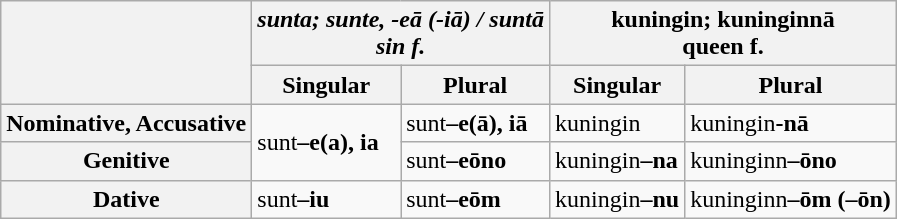<table class="wikitable">
<tr>
<th rowspan="2"></th>
<th colspan="4"><strong><em>sunta; sunte, -eā (-iā) / suntā<em><br> sin f.<strong></th>
<th colspan="4"></em></strong>kuningin; kuninginnā</em><br> queen f.</strong></th>
</tr>
<tr>
<th><strong>Singular</strong></th>
<th colspan="3"><strong>Plural</strong></th>
<th colspan="2"><strong>Singular</strong></th>
<th colspan="2"><strong>Plural</strong></th>
</tr>
<tr>
<th><strong>Nominative, Accusative</strong></th>
<td rowspan="2">sunt<strong>–e(a), ia</strong></td>
<td colspan="3">sunt<strong>–e(ā), iā</strong></td>
<td colspan="2">kuningin</td>
<td colspan="2">kuningin<strong>-nā</strong></td>
</tr>
<tr>
<th><strong>Genitive</strong></th>
<td colspan="3">sunt<strong>–eōno</strong></td>
<td colspan="2">kuningin<strong>–na</strong></td>
<td colspan="2">kuninginn<strong>–ōno</strong></td>
</tr>
<tr>
<th><strong>Dative</strong></th>
<td>sunt<strong>–iu</strong></td>
<td colspan="3">sunt<strong>–eōm</strong></td>
<td colspan="2">kuningin<strong>–nu</strong></td>
<td colspan="2">kuninginn<strong>–ōm (–ōn)</strong></td>
</tr>
</table>
